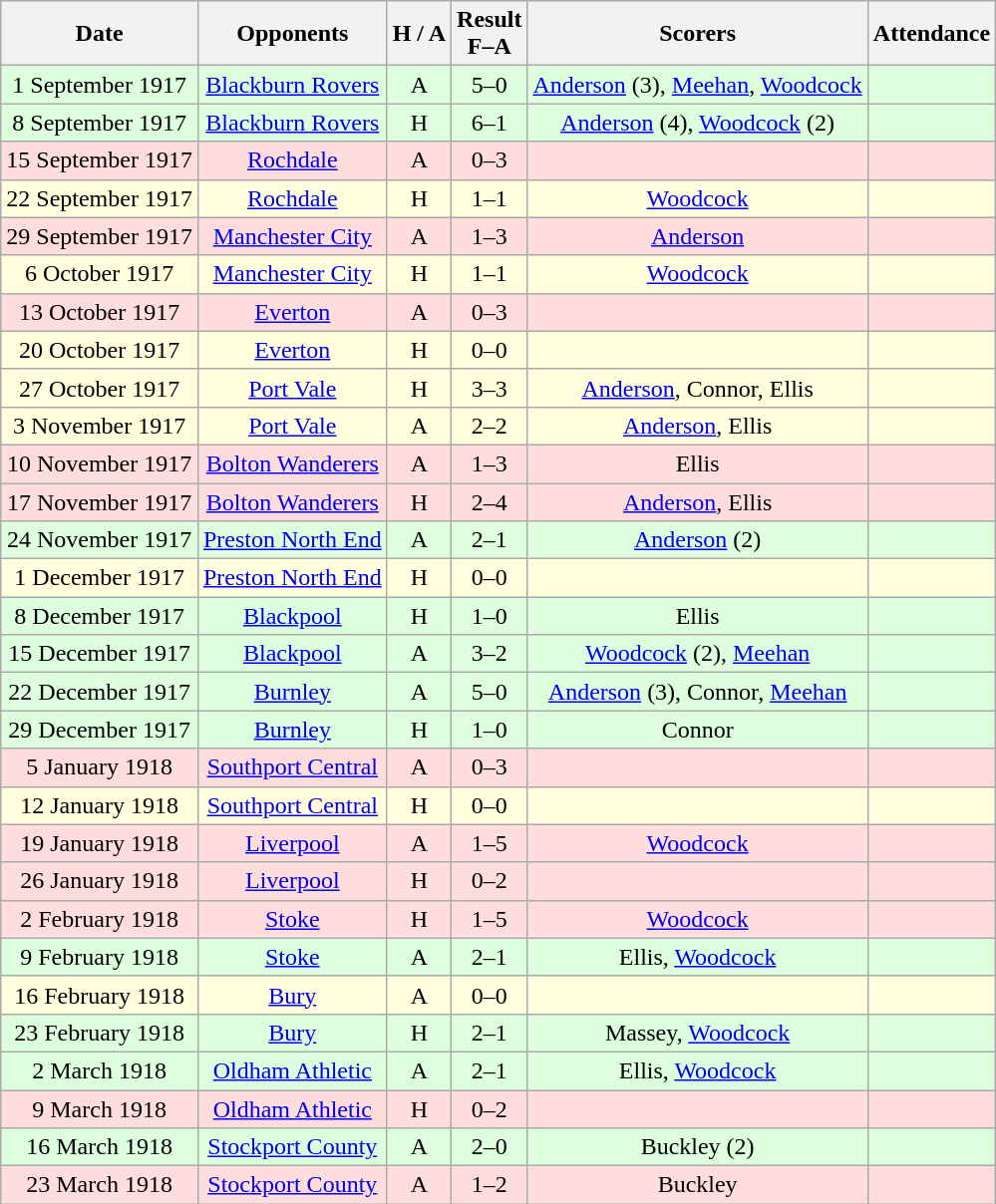<table class="wikitable" style="text-align:center">
<tr>
<th>Date</th>
<th>Opponents</th>
<th>H / A</th>
<th>Result<br>F–A</th>
<th>Scorers</th>
<th>Attendance</th>
</tr>
<tr bgcolor="#ddffdd">
<td>1 September 1917</td>
<td><a href='#'>Blackburn Rovers</a></td>
<td>A</td>
<td>5–0</td>
<td><a href='#'>Anderson</a> (3), <a href='#'>Meehan</a>, <a href='#'>Woodcock</a></td>
<td></td>
</tr>
<tr bgcolor="#ddffdd">
<td>8 September 1917</td>
<td><a href='#'>Blackburn Rovers</a></td>
<td>H</td>
<td>6–1</td>
<td><a href='#'>Anderson</a> (4), <a href='#'>Woodcock</a> (2)</td>
<td></td>
</tr>
<tr bgcolor="#ffdddd">
<td>15 September 1917</td>
<td><a href='#'>Rochdale</a></td>
<td>A</td>
<td>0–3</td>
<td></td>
<td></td>
</tr>
<tr bgcolor="#ffffdd">
<td>22 September 1917</td>
<td><a href='#'>Rochdale</a></td>
<td>H</td>
<td>1–1</td>
<td><a href='#'>Woodcock</a></td>
<td></td>
</tr>
<tr bgcolor="#ffdddd">
<td>29 September 1917</td>
<td><a href='#'>Manchester City</a></td>
<td>A</td>
<td>1–3</td>
<td><a href='#'>Anderson</a></td>
<td></td>
</tr>
<tr bgcolor="#ffffdd">
<td>6 October 1917</td>
<td><a href='#'>Manchester City</a></td>
<td>H</td>
<td>1–1</td>
<td><a href='#'>Woodcock</a></td>
<td></td>
</tr>
<tr bgcolor="#ffdddd">
<td>13 October 1917</td>
<td><a href='#'>Everton</a></td>
<td>A</td>
<td>0–3</td>
<td></td>
<td></td>
</tr>
<tr bgcolor="#ffffdd">
<td>20 October 1917</td>
<td><a href='#'>Everton</a></td>
<td>H</td>
<td>0–0</td>
<td></td>
<td></td>
</tr>
<tr bgcolor="#ffffdd">
<td>27 October 1917</td>
<td><a href='#'>Port Vale</a></td>
<td>H</td>
<td>3–3</td>
<td><a href='#'>Anderson</a>, Connor, Ellis</td>
<td></td>
</tr>
<tr bgcolor="#ffffdd">
<td>3 November 1917</td>
<td><a href='#'>Port Vale</a></td>
<td>A</td>
<td>2–2</td>
<td><a href='#'>Anderson</a>, Ellis</td>
<td></td>
</tr>
<tr bgcolor="#ffdddd">
<td>10 November 1917</td>
<td><a href='#'>Bolton Wanderers</a></td>
<td>A</td>
<td>1–3</td>
<td>Ellis</td>
<td></td>
</tr>
<tr bgcolor="#ffdddd">
<td>17 November 1917</td>
<td><a href='#'>Bolton Wanderers</a></td>
<td>H</td>
<td>2–4</td>
<td><a href='#'>Anderson</a>, Ellis</td>
<td></td>
</tr>
<tr bgcolor="#ddffdd">
<td>24 November 1917</td>
<td><a href='#'>Preston North End</a></td>
<td>A</td>
<td>2–1</td>
<td><a href='#'>Anderson</a> (2)</td>
<td></td>
</tr>
<tr bgcolor="#ffffdd">
<td>1 December 1917</td>
<td><a href='#'>Preston North End</a></td>
<td>H</td>
<td>0–0</td>
<td></td>
<td></td>
</tr>
<tr bgcolor="#ddffdd">
<td>8 December 1917</td>
<td><a href='#'>Blackpool</a></td>
<td>H</td>
<td>1–0</td>
<td>Ellis</td>
<td></td>
</tr>
<tr bgcolor="#ddffdd">
<td>15 December 1917</td>
<td><a href='#'>Blackpool</a></td>
<td>A</td>
<td>3–2</td>
<td><a href='#'>Woodcock</a> (2), <a href='#'>Meehan</a></td>
<td></td>
</tr>
<tr bgcolor="#ddffdd">
<td>22 December 1917</td>
<td><a href='#'>Burnley</a></td>
<td>A</td>
<td>5–0</td>
<td><a href='#'>Anderson</a> (3), Connor, <a href='#'>Meehan</a></td>
<td></td>
</tr>
<tr bgcolor="#ddffdd">
<td>29 December 1917</td>
<td><a href='#'>Burnley</a></td>
<td>H</td>
<td>1–0</td>
<td>Connor</td>
<td></td>
</tr>
<tr bgcolor="#ffdddd">
<td>5 January 1918</td>
<td><a href='#'>Southport Central</a></td>
<td>A</td>
<td>0–3</td>
<td></td>
<td></td>
</tr>
<tr bgcolor="#ffffdd">
<td>12 January 1918</td>
<td><a href='#'>Southport Central</a></td>
<td>H</td>
<td>0–0</td>
<td></td>
<td></td>
</tr>
<tr bgcolor="#ffdddd">
<td>19 January 1918</td>
<td><a href='#'>Liverpool</a></td>
<td>A</td>
<td>1–5</td>
<td><a href='#'>Woodcock</a></td>
<td></td>
</tr>
<tr bgcolor="#ffdddd">
<td>26 January 1918</td>
<td><a href='#'>Liverpool</a></td>
<td>H</td>
<td>0–2</td>
<td></td>
<td></td>
</tr>
<tr bgcolor="#ffdddd">
<td>2 February 1918</td>
<td><a href='#'>Stoke</a></td>
<td>H</td>
<td>1–5</td>
<td><a href='#'>Woodcock</a></td>
<td></td>
</tr>
<tr bgcolor="#ddffdd">
<td>9 February 1918</td>
<td><a href='#'>Stoke</a></td>
<td>A</td>
<td>2–1</td>
<td>Ellis, <a href='#'>Woodcock</a></td>
<td></td>
</tr>
<tr bgcolor="#ffffdd">
<td>16 February 1918</td>
<td><a href='#'>Bury</a></td>
<td>A</td>
<td>0–0</td>
<td></td>
<td></td>
</tr>
<tr bgcolor="#ddffdd">
<td>23 February 1918</td>
<td><a href='#'>Bury</a></td>
<td>H</td>
<td>2–1</td>
<td>Massey, <a href='#'>Woodcock</a></td>
<td></td>
</tr>
<tr bgcolor="#ddffdd">
<td>2 March 1918</td>
<td><a href='#'>Oldham Athletic</a></td>
<td>A</td>
<td>2–1</td>
<td>Ellis, <a href='#'>Woodcock</a></td>
<td></td>
</tr>
<tr bgcolor="#ffdddd">
<td>9 March 1918</td>
<td><a href='#'>Oldham Athletic</a></td>
<td>H</td>
<td>0–2</td>
<td></td>
<td></td>
</tr>
<tr bgcolor="#ddffdd">
<td>16 March 1918</td>
<td><a href='#'>Stockport County</a></td>
<td>A</td>
<td>2–0</td>
<td>Buckley (2)</td>
<td></td>
</tr>
<tr bgcolor="#ffdddd">
<td>23 March 1918</td>
<td><a href='#'>Stockport County</a></td>
<td>A</td>
<td>1–2</td>
<td>Buckley</td>
<td></td>
</tr>
</table>
